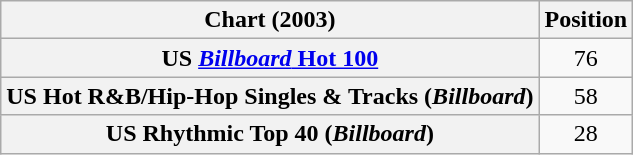<table class="wikitable sortable plainrowheaders" style="text-align:center">
<tr>
<th scope="col">Chart (2003)</th>
<th scope="col">Position</th>
</tr>
<tr>
<th scope="row">US <a href='#'><em>Billboard</em> Hot 100</a></th>
<td>76</td>
</tr>
<tr>
<th scope="row">US Hot R&B/Hip-Hop Singles & Tracks (<em>Billboard</em>)</th>
<td>58</td>
</tr>
<tr>
<th scope="row">US Rhythmic Top 40 (<em>Billboard</em>)</th>
<td>28</td>
</tr>
</table>
